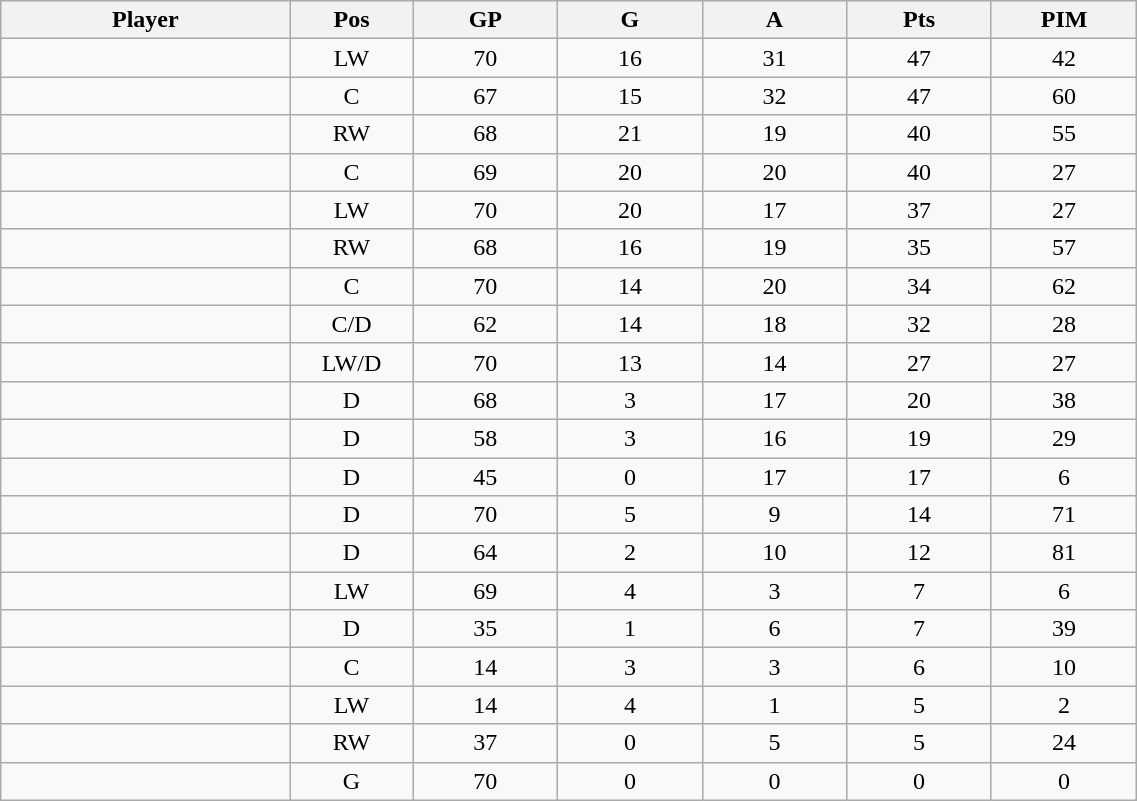<table class="wikitable sortable" width="60%">
<tr ALIGN="center">
<th bgcolor="#DDDDFF" width="10%">Player</th>
<th bgcolor="#DDDDFF" width="3%" title="Position">Pos</th>
<th bgcolor="#DDDDFF" width="5%" title="Games played">GP</th>
<th bgcolor="#DDDDFF" width="5%" title="Goals">G</th>
<th bgcolor="#DDDDFF" width="5%" title="Assists">A</th>
<th bgcolor="#DDDDFF" width="5%" title="Points">Pts</th>
<th bgcolor="#DDDDFF" width="5%" title="Penalties in Minutes">PIM</th>
</tr>
<tr align="center">
<td align="right"></td>
<td>LW</td>
<td>70</td>
<td>16</td>
<td>31</td>
<td>47</td>
<td>42</td>
</tr>
<tr align="center">
<td align="right"></td>
<td>C</td>
<td>67</td>
<td>15</td>
<td>32</td>
<td>47</td>
<td>60</td>
</tr>
<tr align="center">
<td align="right"></td>
<td>RW</td>
<td>68</td>
<td>21</td>
<td>19</td>
<td>40</td>
<td>55</td>
</tr>
<tr align="center">
<td align="right"></td>
<td>C</td>
<td>69</td>
<td>20</td>
<td>20</td>
<td>40</td>
<td>27</td>
</tr>
<tr align="center">
<td align="right"></td>
<td>LW</td>
<td>70</td>
<td>20</td>
<td>17</td>
<td>37</td>
<td>27</td>
</tr>
<tr align="center">
<td align="right"></td>
<td>RW</td>
<td>68</td>
<td>16</td>
<td>19</td>
<td>35</td>
<td>57</td>
</tr>
<tr align="center">
<td align="right"></td>
<td>C</td>
<td>70</td>
<td>14</td>
<td>20</td>
<td>34</td>
<td>62</td>
</tr>
<tr align="center">
<td align="right"></td>
<td>C/D</td>
<td>62</td>
<td>14</td>
<td>18</td>
<td>32</td>
<td>28</td>
</tr>
<tr align="center">
<td align="right"></td>
<td>LW/D</td>
<td>70</td>
<td>13</td>
<td>14</td>
<td>27</td>
<td>27</td>
</tr>
<tr align="center">
<td align="right"></td>
<td>D</td>
<td>68</td>
<td>3</td>
<td>17</td>
<td>20</td>
<td>38</td>
</tr>
<tr align="center">
<td align="right"></td>
<td>D</td>
<td>58</td>
<td>3</td>
<td>16</td>
<td>19</td>
<td>29</td>
</tr>
<tr align="center">
<td align="right"></td>
<td>D</td>
<td>45</td>
<td>0</td>
<td>17</td>
<td>17</td>
<td>6</td>
</tr>
<tr align="center">
<td align="right"></td>
<td>D</td>
<td>70</td>
<td>5</td>
<td>9</td>
<td>14</td>
<td>71</td>
</tr>
<tr align="center">
<td align="right"></td>
<td>D</td>
<td>64</td>
<td>2</td>
<td>10</td>
<td>12</td>
<td>81</td>
</tr>
<tr align="center">
<td align="right"></td>
<td>LW</td>
<td>69</td>
<td>4</td>
<td>3</td>
<td>7</td>
<td>6</td>
</tr>
<tr align="center">
<td align="right"></td>
<td>D</td>
<td>35</td>
<td>1</td>
<td>6</td>
<td>7</td>
<td>39</td>
</tr>
<tr align="center">
<td align="right"></td>
<td>C</td>
<td>14</td>
<td>3</td>
<td>3</td>
<td>6</td>
<td>10</td>
</tr>
<tr align="center">
<td align="right"></td>
<td>LW</td>
<td>14</td>
<td>4</td>
<td>1</td>
<td>5</td>
<td>2</td>
</tr>
<tr align="center">
<td align="right"></td>
<td>RW</td>
<td>37</td>
<td>0</td>
<td>5</td>
<td>5</td>
<td>24</td>
</tr>
<tr align="center">
<td align="right"></td>
<td>G</td>
<td>70</td>
<td>0</td>
<td>0</td>
<td>0</td>
<td>0</td>
</tr>
</table>
